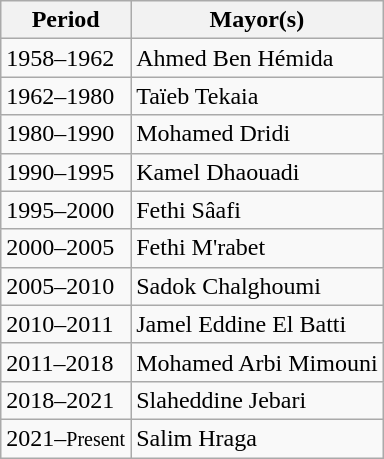<table class="wikitable">
<tr>
<th>Period</th>
<th>Mayor(s)</th>
</tr>
<tr>
<td>1958–1962</td>
<td>Ahmed Ben Hémida</td>
</tr>
<tr>
<td>1962–1980</td>
<td>Taïeb Tekaia</td>
</tr>
<tr>
<td>1980–1990</td>
<td>Mohamed Dridi</td>
</tr>
<tr>
<td>1990–1995</td>
<td>Kamel Dhaouadi</td>
</tr>
<tr>
<td>1995–2000</td>
<td>Fethi Sâafi</td>
</tr>
<tr>
<td>2000–2005</td>
<td>Fethi M'rabet</td>
</tr>
<tr>
<td>2005–2010</td>
<td>Sadok Chalghoumi</td>
</tr>
<tr>
<td>2010–2011</td>
<td>Jamel Eddine El Batti</td>
</tr>
<tr>
<td>2011–2018</td>
<td>Mohamed Arbi Mimouni</td>
</tr>
<tr>
<td>2018–2021</td>
<td>Slaheddine Jebari</td>
</tr>
<tr>
<td>2021–<small>Present</small></td>
<td>Salim Hraga</td>
</tr>
</table>
